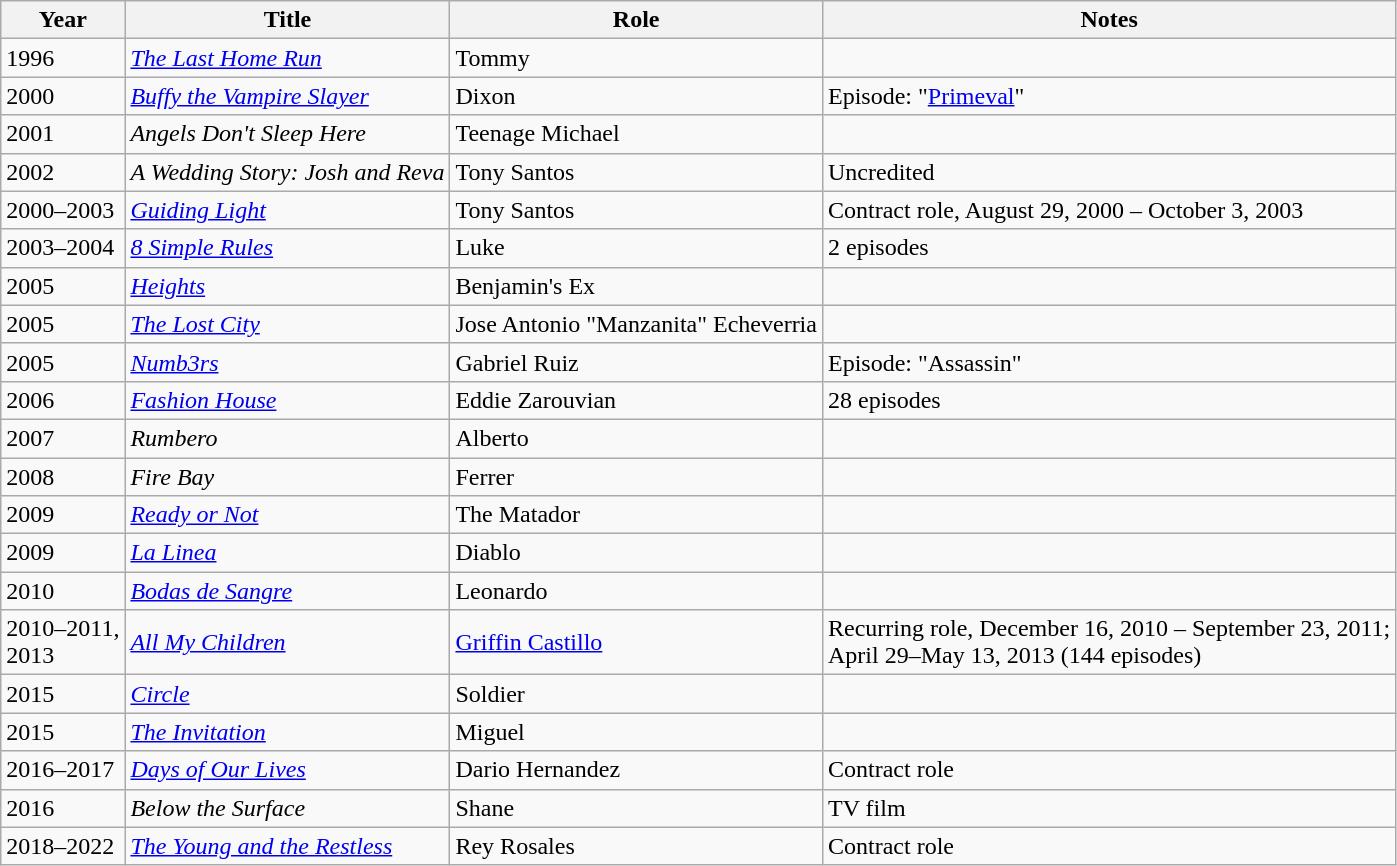<table class="wikitable">
<tr>
<th>Year</th>
<th>Title</th>
<th>Role</th>
<th>Notes</th>
</tr>
<tr>
<td>1996</td>
<td><em><a href='#'>The Last Home Run</a></em></td>
<td>Tommy</td>
<td></td>
</tr>
<tr>
<td>2000</td>
<td><em><a href='#'>Buffy the Vampire Slayer</a></em></td>
<td>Dixon</td>
<td>Episode: "<a href='#'>Primeval</a>"</td>
</tr>
<tr>
<td>2001</td>
<td><em>Angels Don't Sleep Here</em></td>
<td>Teenage Michael</td>
<td></td>
</tr>
<tr>
<td>2002</td>
<td><em>A Wedding Story: Josh and Reva</em></td>
<td>Tony Santos</td>
<td>Uncredited</td>
</tr>
<tr>
<td>2000–2003</td>
<td><em><a href='#'>Guiding Light</a></em></td>
<td>Tony Santos</td>
<td>Contract role, August 29, 2000 – October 3, 2003</td>
</tr>
<tr>
<td>2003–2004</td>
<td><em><a href='#'>8 Simple Rules</a></em></td>
<td>Luke</td>
<td>2 episodes</td>
</tr>
<tr>
<td>2005</td>
<td><em><a href='#'>Heights</a></em></td>
<td>Benjamin's Ex</td>
<td></td>
</tr>
<tr>
<td>2005</td>
<td><em><a href='#'>The Lost City</a></em></td>
<td>Jose Antonio "Manzanita" Echeverria</td>
<td></td>
</tr>
<tr>
<td>2005</td>
<td><em><a href='#'>Numb3rs</a></em></td>
<td>Gabriel Ruiz</td>
<td>Episode: "Assassin"</td>
</tr>
<tr>
<td>2006</td>
<td><em><a href='#'>Fashion House</a></em></td>
<td>Eddie Zarouvian</td>
<td>28 episodes</td>
</tr>
<tr>
<td>2007</td>
<td><em>Rumbero</em></td>
<td>Alberto</td>
<td></td>
</tr>
<tr>
<td>2008</td>
<td><em>Fire Bay</em></td>
<td>Ferrer</td>
<td></td>
</tr>
<tr>
<td>2009</td>
<td><em><a href='#'>Ready or Not</a></em></td>
<td>The Matador</td>
<td></td>
</tr>
<tr>
<td>2009</td>
<td><em><a href='#'>La Linea</a></em></td>
<td>Diablo</td>
<td></td>
</tr>
<tr>
<td>2010</td>
<td><em><a href='#'>Bodas de Sangre</a></em></td>
<td>Leonardo</td>
<td></td>
</tr>
<tr>
<td>2010–2011, <br> 2013</td>
<td><em><a href='#'>All My Children</a></em></td>
<td><a href='#'>Griffin Castillo</a></td>
<td>Recurring role, December 16, 2010 – September 23, 2011; <br>April 29–May 13, 2013 (144 episodes)</td>
</tr>
<tr>
<td>2015</td>
<td><em><a href='#'>Circle</a></em></td>
<td>Soldier</td>
<td></td>
</tr>
<tr>
<td>2015</td>
<td><em><a href='#'>The Invitation</a></em></td>
<td>Miguel</td>
<td></td>
</tr>
<tr>
<td>2016–2017</td>
<td><em><a href='#'>Days of Our Lives</a></em></td>
<td>Dario Hernandez</td>
<td>Contract role</td>
</tr>
<tr>
<td>2016</td>
<td><em>Below the Surface</em></td>
<td>Shane</td>
<td>TV film</td>
</tr>
<tr>
<td>2018–2022</td>
<td><em><a href='#'>The Young and the Restless</a></em></td>
<td>Rey Rosales</td>
<td>Contract role</td>
</tr>
</table>
